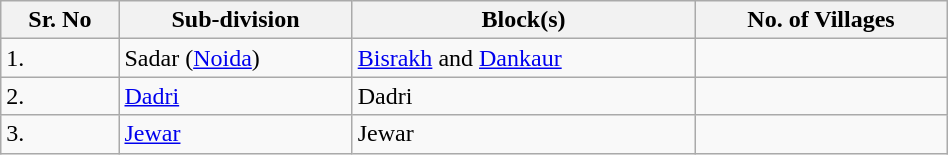<table class="wikitable sortable" width=50%>
<tr>
<th>Sr.  No</th>
<th>Sub-division</th>
<th>Block(s)</th>
<th>No. of Villages</th>
</tr>
<tr>
<td>1.</td>
<td>Sadar (<a href='#'>Noida</a>)</td>
<td><a href='#'>Bisrakh</a> and <a href='#'>Dankaur</a></td>
<td style="text-align:center;"></td>
</tr>
<tr>
<td>2.</td>
<td><a href='#'>Dadri</a></td>
<td>Dadri</td>
<td style="text-align:center;"></td>
</tr>
<tr>
<td>3.</td>
<td><a href='#'>Jewar</a></td>
<td>Jewar</td>
<td style="text-align:center;"></td>
</tr>
</table>
